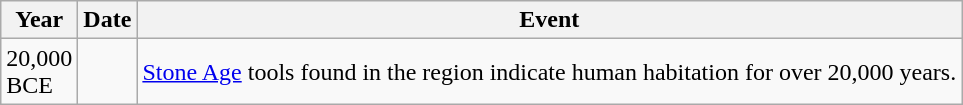<table class="wikitable">
<tr>
<th>Year</th>
<th>Date</th>
<th>Event</th>
</tr>
<tr>
<td>20,000<br>BCE</td>
<td></td>
<td><a href='#'>Stone Age</a> tools found in the region indicate human habitation for over 20,000 years.</td>
</tr>
</table>
